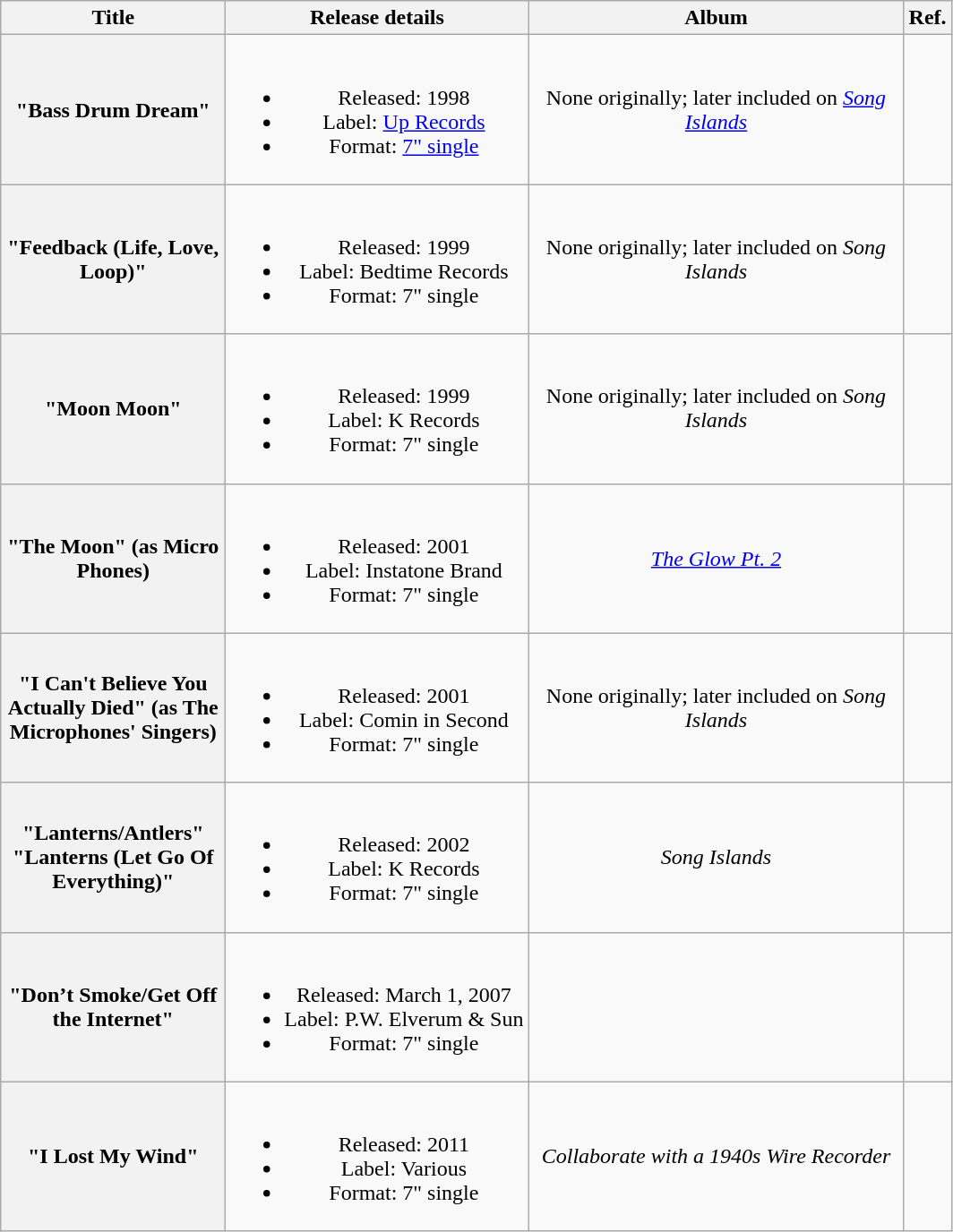<table class="wikitable plainrowheaders" style="text-align:center">
<tr>
<th scope="col" style="width:10em;">Title</th>
<th scope="col">Release details</th>
<th scope="col" style="width:17em;">Album</th>
<th scope="col">Ref.</th>
</tr>
<tr>
<th scope="row">"Bass Drum Dream"</th>
<td><br><ul><li>Released: 1998</li><li>Label: <a href='#'>Up Records</a></li><li>Format: <a href='#'>7" single</a></li></ul></td>
<td>None originally; later included on <em><a href='#'>Song Islands</a></em></td>
<td></td>
</tr>
<tr>
<th scope="row">"Feedback (Life, Love, Loop)"</th>
<td><br><ul><li>Released: 1999</li><li>Label: Bedtime Records</li><li>Format: 7" single</li></ul></td>
<td>None originally; later included on <em>Song Islands</em></td>
<td></td>
</tr>
<tr>
<th scope="row">"Moon Moon"</th>
<td><br><ul><li>Released: 1999</li><li>Label: K Records</li><li>Format: 7" single</li></ul></td>
<td>None originally; later included on <em>Song Islands</em></td>
<td></td>
</tr>
<tr>
<th scope="row">"The Moon" (as Micro Phones)</th>
<td><br><ul><li>Released: 2001</li><li>Label: Instatone Brand</li><li>Format: 7" single</li></ul></td>
<td><em><a href='#'>The Glow Pt. 2</a></em></td>
<td></td>
</tr>
<tr>
<th scope="row">"I Can't Believe You Actually Died" (as The Microphones' Singers)</th>
<td><br><ul><li>Released: 2001</li><li>Label: Comin in Second</li><li>Format: 7" single</li></ul></td>
<td>None originally; later included on <em>Song Islands</em></td>
<td></td>
</tr>
<tr>
<th scope="row">"Lanterns/Antlers"  "Lanterns (Let Go Of Everything)"</th>
<td><br><ul><li>Released: 2002</li><li>Label: K Records</li><li>Format: 7" single</li></ul></td>
<td><em>Song Islands</em></td>
<td></td>
</tr>
<tr>
<th scope="row">"Don’t Smoke/Get Off the Internet"</th>
<td><br><ul><li>Released: March 1, 2007</li><li>Label: P.W. Elverum & Sun</li><li>Format: 7" single</li></ul></td>
<td></td>
<td></td>
</tr>
<tr>
<th scope="row">"I Lost My Wind"</th>
<td><br><ul><li>Released: 2011</li><li>Label: Various</li><li>Format: 7" single</li></ul></td>
<td><em>Collaborate with a 1940s Wire Recorder</em></td>
<td></td>
</tr>
</table>
